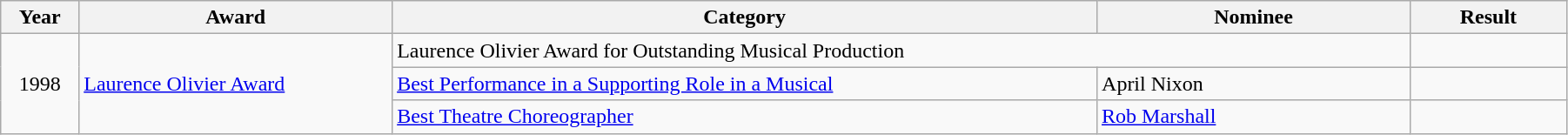<table class="wikitable" width="95%">
<tr>
<th width="5%">Year</th>
<th width="20%">Award</th>
<th width="45%">Category</th>
<th width="20%">Nominee</th>
<th width="10%">Result</th>
</tr>
<tr>
<td rowspan="3" align="center">1998</td>
<td rowspan="3"><a href='#'>Laurence Olivier Award</a></td>
<td colspan="2">Laurence Olivier Award for Outstanding Musical Production</td>
<td></td>
</tr>
<tr>
<td><a href='#'>Best Performance in a Supporting Role in a Musical</a></td>
<td>April Nixon</td>
<td></td>
</tr>
<tr>
<td><a href='#'>Best Theatre Choreographer</a></td>
<td><a href='#'>Rob Marshall</a></td>
<td></td>
</tr>
</table>
